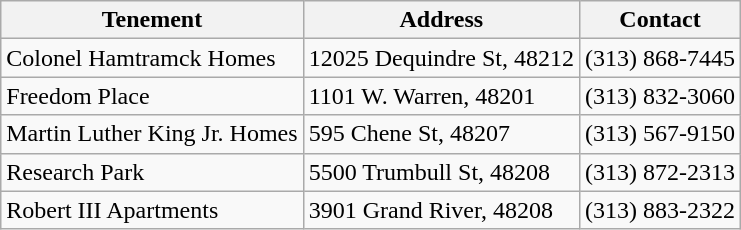<table class="wikitable">
<tr>
<th align="left" valign="top">Tenement</th>
<th align="left" valign="top">Address</th>
<th align="left" valign="top">Contact</th>
</tr>
<tr>
<td align="left" valign="top">Colonel Hamtramck Homes</td>
<td align="left" valign="top">12025 Dequindre St, 48212</td>
<td align="left" valign="top">(313) 868-7445</td>
</tr>
<tr>
<td align="left" valign="top">Freedom Place</td>
<td align="left" valign="top">1101 W. Warren, 48201</td>
<td align="left" valign="top">(313) 832-3060</td>
</tr>
<tr>
<td align="left" valign="top">Martin Luther King Jr. Homes</td>
<td align="left" valign="top">595 Chene St, 48207</td>
<td align="left" valign="top">(313) 567-9150</td>
</tr>
<tr>
<td align="left" valign="top">Research Park</td>
<td align="left" valign="top">5500 Trumbull St, 48208</td>
<td align="left" valign="top">(313) 872-2313</td>
</tr>
<tr>
<td align="left" valign="top">Robert III Apartments</td>
<td align="left" valign="top">3901 Grand River, 48208</td>
<td align="left" valign="top">(313) 883-2322</td>
</tr>
</table>
